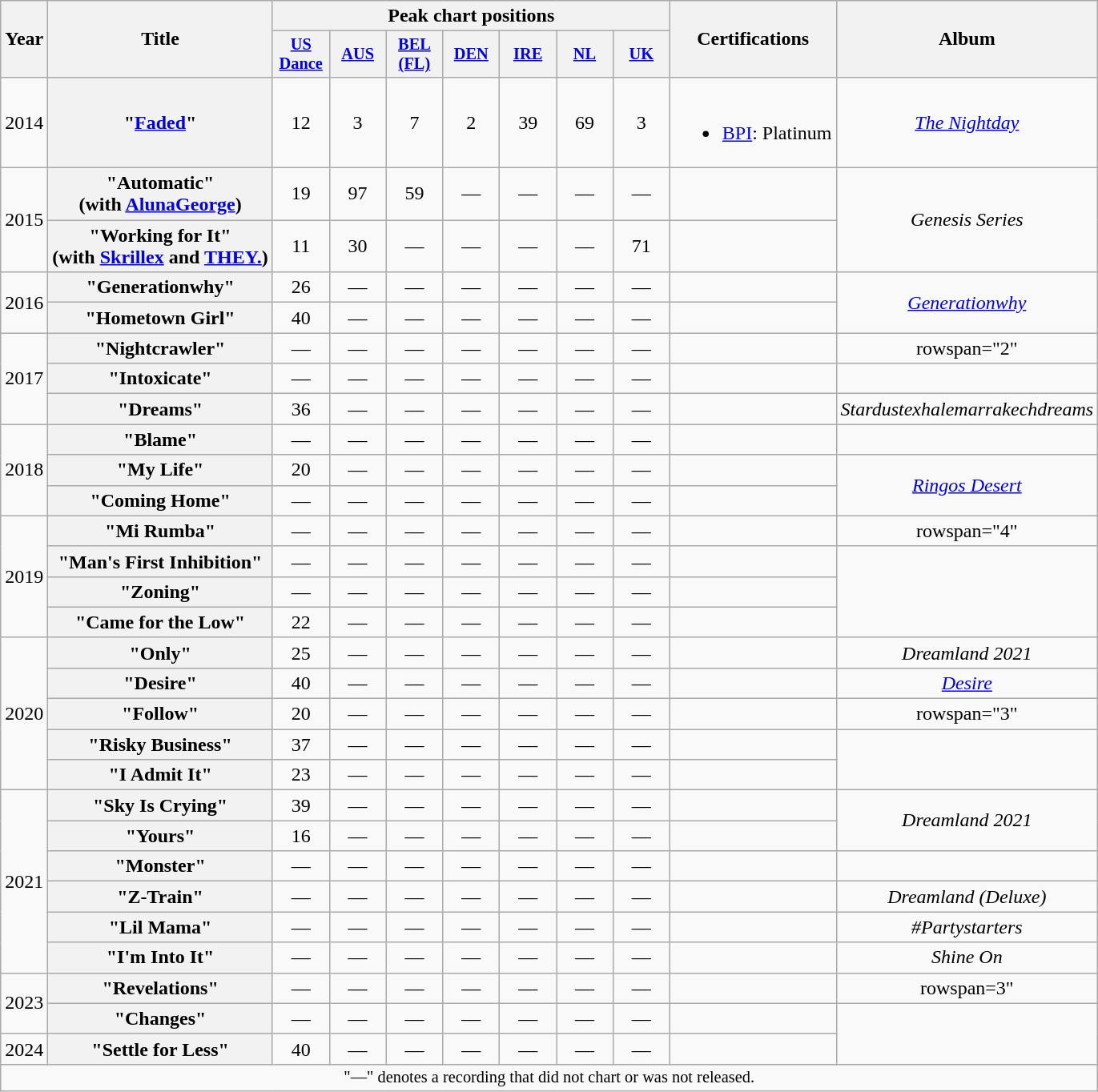<table class="wikitable plainrowheaders" style="text-align:center;">
<tr>
<th scope="col" rowspan="2">Year</th>
<th scope="col" rowspan="2">Title</th>
<th scope="col" colspan="7">Peak chart positions</th>
<th scope="col" rowspan="2">Certifications</th>
<th scope="col" rowspan="2">Album</th>
</tr>
<tr>
<th scope="col" style="width:3em;font-size:85%;"><a href='#'>US Dance</a><br></th>
<th scope="col" style="width:3em;font-size:85%;"><a href='#'>AUS</a><br></th>
<th scope="col" style="width:3em;font-size:85%;"><a href='#'>BEL<br>(FL)</a><br></th>
<th scope="col" style="width:3em;font-size:85%;"><a href='#'>DEN</a><br></th>
<th scope="col" style="width:3em;font-size:85%;"><a href='#'>IRE</a><br></th>
<th scope="col" style="width:3em;font-size:85%;"><a href='#'>NL</a><br></th>
<th scope="col" style="width:3em;font-size:85%;"><a href='#'>UK</a><br></th>
</tr>
<tr>
<td>2014</td>
<th scope="row">"<a href='#'>Faded</a>"</th>
<td>12</td>
<td>3</td>
<td>7</td>
<td>2</td>
<td>39</td>
<td>69</td>
<td>3</td>
<td><br><ul><li><a href='#'>BPI</a>: Platinum</li></ul></td>
<td><em><a href='#'>The Nightday</a></em></td>
</tr>
<tr>
<td rowspan="2">2015</td>
<th scope="row">"Automatic"<br><span>(with <a href='#'>AlunaGeorge</a>)</span></th>
<td>19</td>
<td>97</td>
<td>59</td>
<td>—</td>
<td>—</td>
<td>—</td>
<td>—</td>
<td></td>
<td rowspan="2"><em>Genesis Series</em></td>
</tr>
<tr>
<th scope="row">"Working for It"<br><span>(with <a href='#'>Skrillex</a> and <a href='#'>THEY.</a>)</span></th>
<td>11</td>
<td>30</td>
<td>—</td>
<td>—</td>
<td>—</td>
<td>—</td>
<td>71</td>
<td></td>
</tr>
<tr>
<td rowspan="2">2016</td>
<th scope="row">"Generationwhy"</th>
<td>26</td>
<td>—</td>
<td>—</td>
<td>—</td>
<td>—</td>
<td>—</td>
<td>—</td>
<td></td>
<td rowspan="2"><em><a href='#'>Generationwhy</a></em></td>
</tr>
<tr>
<th scope="row">"Hometown Girl"</th>
<td>40</td>
<td>—</td>
<td>—</td>
<td>—</td>
<td>—</td>
<td>—</td>
<td>—</td>
<td></td>
</tr>
<tr>
<td rowspan="3">2017</td>
<th scope="row">"Nightcrawler"</th>
<td>—</td>
<td>—</td>
<td>—</td>
<td>—</td>
<td>—</td>
<td>—</td>
<td>—</td>
<td></td>
<td>rowspan="2" </td>
</tr>
<tr>
<th scope="row">"Intoxicate"</th>
<td>—</td>
<td>—</td>
<td>—</td>
<td>—</td>
<td>—</td>
<td>—</td>
<td>—</td>
<td></td>
</tr>
<tr>
<th scope="row">"Dreams" <br></th>
<td>36</td>
<td>—</td>
<td>—</td>
<td>—</td>
<td>—</td>
<td>—</td>
<td>—</td>
<td></td>
<td><em>Stardustexhalemarrakechdreams</em></td>
</tr>
<tr>
<td rowspan="3">2018</td>
<th scope="row">"Blame" <br></th>
<td>—</td>
<td>—</td>
<td>—</td>
<td>—</td>
<td>—</td>
<td>—</td>
<td>—</td>
<td></td>
<td></td>
</tr>
<tr>
<th scope="row">"My Life" <br></th>
<td>20</td>
<td>—</td>
<td>—</td>
<td>—</td>
<td>—</td>
<td>—</td>
<td>—</td>
<td></td>
<td rowspan="2"><em><a href='#'>Ringos Desert</a></em></td>
</tr>
<tr>
<th scope="row">"Coming Home"<br></th>
<td>—</td>
<td>—</td>
<td>—</td>
<td>—</td>
<td>—</td>
<td>—</td>
<td>—</td>
<td></td>
</tr>
<tr>
<td rowspan="4">2019</td>
<th scope="row">"Mi Rumba"<br></th>
<td>—</td>
<td>—</td>
<td>—</td>
<td>—</td>
<td>—</td>
<td>—</td>
<td>—</td>
<td></td>
<td>rowspan="4" </td>
</tr>
<tr>
<th scope="row">"Man's First Inhibition" <br></th>
<td>—</td>
<td>—</td>
<td>—</td>
<td>—</td>
<td>—</td>
<td>—</td>
<td>—</td>
<td></td>
</tr>
<tr>
<th scope="row">"Zoning" <br></th>
<td>—</td>
<td>—</td>
<td>—</td>
<td>—</td>
<td>—</td>
<td>—</td>
<td>—</td>
<td></td>
</tr>
<tr>
<th scope="row">"Came for the Low" <br></th>
<td>22</td>
<td>—</td>
<td>—</td>
<td>—</td>
<td>—</td>
<td>—</td>
<td>—</td>
<td></td>
</tr>
<tr>
<td rowspan=5">2020</td>
<th scope="row">"Only" <br></th>
<td>25</td>
<td>—</td>
<td>—</td>
<td>—</td>
<td>—</td>
<td>—</td>
<td>—</td>
<td></td>
<td><em>Dreamland 2021</em></td>
</tr>
<tr>
<th scope="row">"Desire" <br></th>
<td>40</td>
<td>—</td>
<td>—</td>
<td>—</td>
<td>—</td>
<td>—</td>
<td>—</td>
<td></td>
<td><em><a href='#'>Desire</a></em></td>
</tr>
<tr>
<th scope="row">"Follow" <br></th>
<td>20</td>
<td>—</td>
<td>—</td>
<td>—</td>
<td>—</td>
<td>—</td>
<td>—</td>
<td></td>
<td>rowspan="3" </td>
</tr>
<tr>
<th scope="row">"Risky Business"</th>
<td>37</td>
<td>—</td>
<td>—</td>
<td>—</td>
<td>—</td>
<td>—</td>
<td>—</td>
<td></td>
</tr>
<tr>
<th scope="row">"I Admit It" <br></th>
<td>23</td>
<td>—</td>
<td>—</td>
<td>—</td>
<td>—</td>
<td>—</td>
<td>—</td>
<td></td>
</tr>
<tr>
<td rowspan="6">2021</td>
<th scope="row">"Sky Is Crying" <br></th>
<td>39</td>
<td>—</td>
<td>—</td>
<td>—</td>
<td>—</td>
<td>—</td>
<td>—</td>
<td></td>
<td rowspan="2"><em>Dreamland 2021</em></td>
</tr>
<tr>
<th scope="row">"Yours" <br> </th>
<td>16</td>
<td>—</td>
<td>—</td>
<td>—</td>
<td>—</td>
<td>—</td>
<td>—</td>
<td></td>
</tr>
<tr>
<th scope="row">"Monster" <br> </th>
<td>—</td>
<td>—</td>
<td>—</td>
<td>—</td>
<td>—</td>
<td>—</td>
<td>—</td>
<td></td>
<td></td>
</tr>
<tr>
<th scope="row">"Z-Train"</th>
<td>—</td>
<td>—</td>
<td>—</td>
<td>—</td>
<td>—</td>
<td>—</td>
<td>—</td>
<td></td>
<td><em>Dreamland (Deluxe)</em></td>
</tr>
<tr>
<th scope="row">"Lil Mama" <br></th>
<td>—</td>
<td>—</td>
<td>—</td>
<td>—</td>
<td>—</td>
<td>—</td>
<td>—</td>
<td></td>
<td><em>#Partystarters</em></td>
</tr>
<tr>
<th scope="row">"I'm Into It"<br></th>
<td>—</td>
<td>—</td>
<td>—</td>
<td>—</td>
<td>—</td>
<td>—</td>
<td>—</td>
<td></td>
<td><em>Shine On</em></td>
</tr>
<tr>
<td rowspan=2">2023</td>
<th scope="row">"Revelations" <br></th>
<td>—</td>
<td>—</td>
<td>—</td>
<td>—</td>
<td>—</td>
<td>—</td>
<td>—</td>
<td></td>
<td>rowspan=3" </td>
</tr>
<tr>
<th scope="row">"Changes"</th>
<td>—</td>
<td>—</td>
<td>—</td>
<td>—</td>
<td>—</td>
<td>—</td>
<td>—</td>
<td></td>
</tr>
<tr>
<td>2024</td>
<th scope="row">"Settle for Less" <br></th>
<td>40</td>
<td>—</td>
<td>—</td>
<td>—</td>
<td>—</td>
<td>—</td>
<td>—</td>
<td></td>
</tr>
<tr>
<td colspan="11" style="font-size:85%">"—" denotes a recording that did not chart or was not released.</td>
</tr>
</table>
